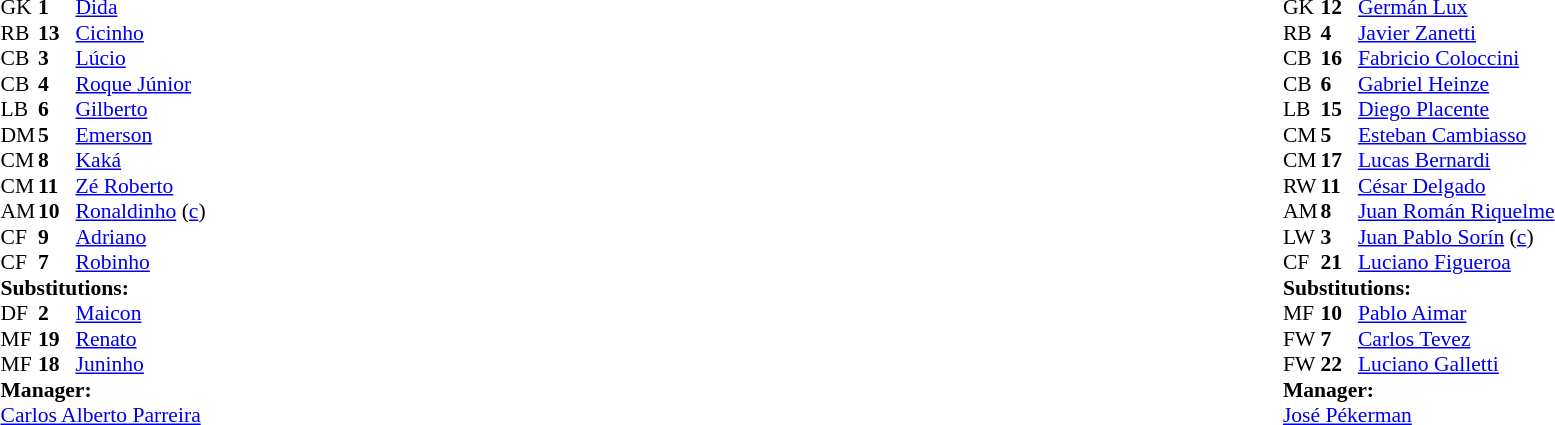<table width="100%">
<tr>
<td valign="top" width="50%"><br><table style="font-size: 90%" cellspacing="0" cellpadding="0">
<tr>
<th width="25"></th>
<th width="25"></th>
</tr>
<tr>
<td>GK</td>
<td><strong>1</strong></td>
<td><a href='#'>Dida</a></td>
</tr>
<tr>
<td>RB</td>
<td><strong>13</strong></td>
<td><a href='#'>Cicinho</a></td>
<td></td>
<td></td>
</tr>
<tr>
<td>CB</td>
<td><strong>3</strong></td>
<td><a href='#'>Lúcio</a></td>
</tr>
<tr>
<td>CB</td>
<td><strong>4</strong></td>
<td><a href='#'>Roque Júnior</a></td>
</tr>
<tr>
<td>LB</td>
<td><strong>6</strong></td>
<td><a href='#'>Gilberto</a></td>
</tr>
<tr>
<td>DM</td>
<td><strong>5</strong></td>
<td><a href='#'>Emerson</a></td>
</tr>
<tr>
<td>CM</td>
<td><strong>8</strong></td>
<td><a href='#'>Kaká</a></td>
<td></td>
<td></td>
</tr>
<tr>
<td>CM</td>
<td><strong>11</strong></td>
<td><a href='#'>Zé Roberto</a></td>
</tr>
<tr>
<td>AM</td>
<td><strong>10</strong></td>
<td><a href='#'>Ronaldinho</a> (<a href='#'>c</a>)</td>
<td></td>
</tr>
<tr>
<td>CF</td>
<td><strong>9</strong></td>
<td><a href='#'>Adriano</a></td>
</tr>
<tr>
<td>CF</td>
<td><strong>7</strong></td>
<td><a href='#'>Robinho</a></td>
<td></td>
<td></td>
</tr>
<tr>
<td colspan=3><strong>Substitutions:</strong></td>
</tr>
<tr>
<td>DF</td>
<td><strong>2</strong></td>
<td><a href='#'>Maicon</a></td>
<td></td>
<td></td>
</tr>
<tr>
<td>MF</td>
<td><strong>19</strong></td>
<td><a href='#'>Renato</a></td>
<td></td>
<td></td>
</tr>
<tr>
<td>MF</td>
<td><strong>18</strong></td>
<td><a href='#'>Juninho</a></td>
<td></td>
<td></td>
</tr>
<tr>
<td colspan=3><strong>Manager:</strong></td>
</tr>
<tr>
<td colspan=3><a href='#'>Carlos Alberto Parreira</a></td>
</tr>
</table>
</td>
<td valign="top"></td>
<td valign="top" width="50%"><br><table style="font-size: 90%" cellspacing="0" cellpadding="0" align="center">
<tr>
<th width=25></th>
<th width=25></th>
</tr>
<tr>
<td>GK</td>
<td><strong>12</strong></td>
<td><a href='#'>Germán Lux</a></td>
</tr>
<tr>
<td>RB</td>
<td><strong>4</strong></td>
<td><a href='#'>Javier Zanetti</a></td>
</tr>
<tr>
<td>CB</td>
<td><strong>16</strong></td>
<td><a href='#'>Fabricio Coloccini</a></td>
<td></td>
</tr>
<tr>
<td>CB</td>
<td><strong>6</strong></td>
<td><a href='#'>Gabriel Heinze</a></td>
</tr>
<tr>
<td>LB</td>
<td><strong>15</strong></td>
<td><a href='#'>Diego Placente</a></td>
</tr>
<tr>
<td>CM</td>
<td><strong>5</strong></td>
<td><a href='#'>Esteban Cambiasso</a></td>
<td></td>
<td></td>
</tr>
<tr>
<td>CM</td>
<td><strong>17</strong></td>
<td><a href='#'>Lucas Bernardi</a></td>
</tr>
<tr>
<td>RW</td>
<td><strong>11</strong></td>
<td><a href='#'>César Delgado</a></td>
<td></td>
<td></td>
</tr>
<tr>
<td>AM</td>
<td><strong>8</strong></td>
<td><a href='#'>Juan Román Riquelme</a></td>
</tr>
<tr>
<td>LW</td>
<td><strong>3</strong></td>
<td><a href='#'>Juan Pablo Sorín</a> (<a href='#'>c</a>)</td>
<td></td>
</tr>
<tr>
<td>CF</td>
<td><strong>21</strong></td>
<td><a href='#'>Luciano Figueroa</a></td>
<td></td>
<td></td>
</tr>
<tr>
<td colspan=3><strong>Substitutions:</strong></td>
</tr>
<tr>
<td>MF</td>
<td><strong>10</strong></td>
<td><a href='#'>Pablo Aimar</a></td>
<td></td>
<td></td>
</tr>
<tr>
<td>FW</td>
<td><strong>7</strong></td>
<td><a href='#'>Carlos Tevez</a></td>
<td></td>
<td></td>
</tr>
<tr>
<td>FW</td>
<td><strong>22</strong></td>
<td><a href='#'>Luciano Galletti</a></td>
<td></td>
<td></td>
</tr>
<tr>
<td colspan=3><strong>Manager:</strong></td>
</tr>
<tr>
<td colspan=3><a href='#'>José Pékerman</a></td>
</tr>
</table>
</td>
</tr>
</table>
